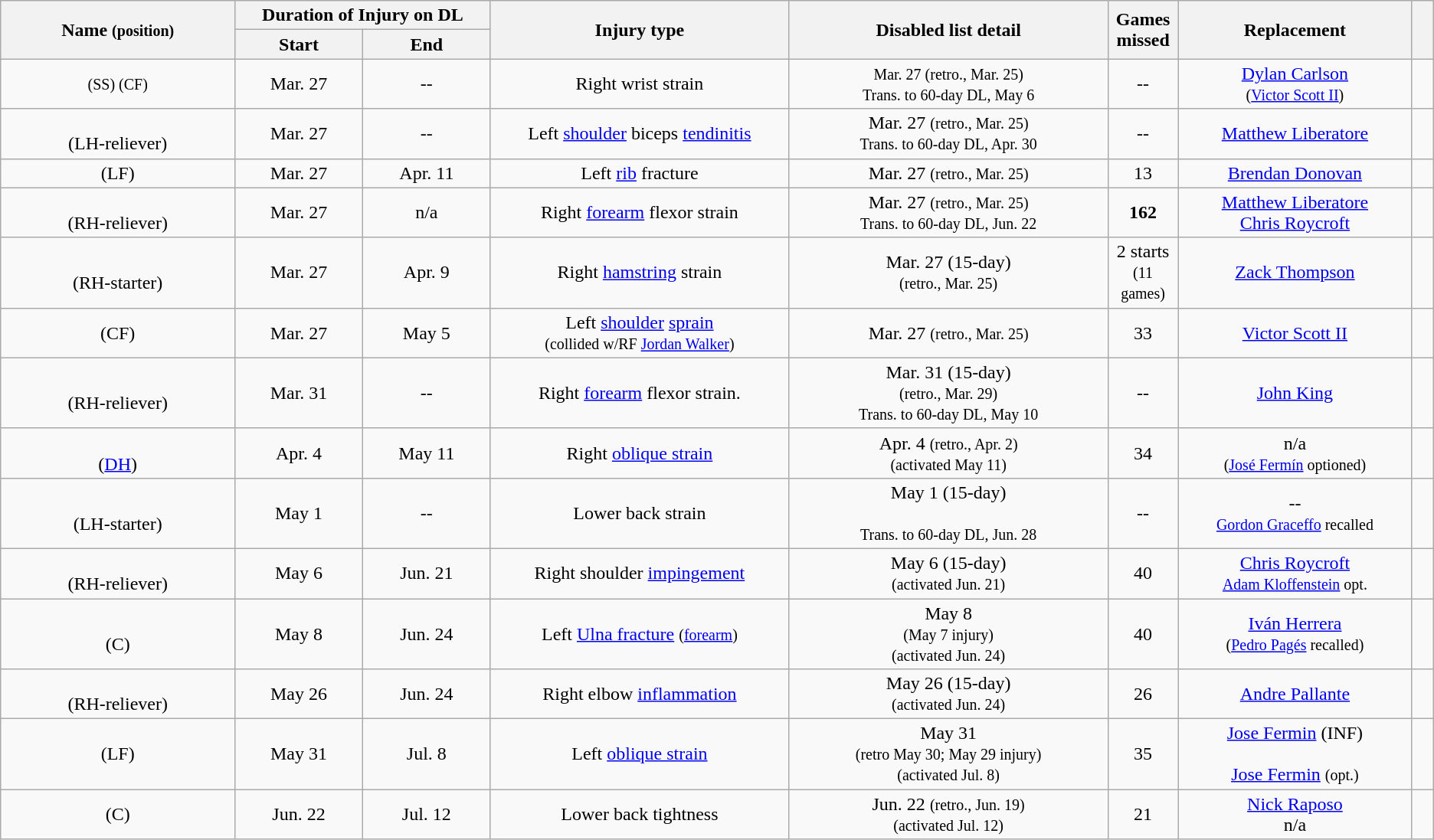<table class="wikitable sortable collapsible" style="text-align:center;">
<tr>
<th rowspan="2" style="#ba0c2f" width="11%">Name <small>(position)</small></th>
<th colspan="2" style="#ba0c2f" width="09%">Duration of Injury on DL</th>
<th rowspan="2" style="#ba0c2f" width="14%">Injury type</th>
<th rowspan="2" style="#ba0c2f" width="15%">Disabled list detail</th>
<th rowspan="2" style="#ba0c2f" width="01%">Games missed</th>
<th rowspan="2" style="#ba0c2f" width="11%">Replacement</th>
<th rowspan="2" style="#ba0c2f" width="01%"></th>
</tr>
<tr>
<th style="#ba0c2f" width="6%">Start</th>
<th style="#ba0c2f" width="6%">End</th>
</tr>
<tr>
<td> <small>(SS) (CF)</small></td>
<td>Mar. 27</td>
<td>--</td>
<td>Right wrist strain</td>
<td><small>Mar. 27 (retro., Mar. 25)</small> <br> <small>Trans. to 60-day DL, May 6</small></td>
<td>-- </td>
<td><a href='#'>Dylan Carlson</a> <br> <small>(<a href='#'>Victor Scott II</a>)</small></td>
<td></td>
</tr>
<tr>
<td> <br> (LH-reliever)</td>
<td>Mar. 27</td>
<td>--</td>
<td>Left <a href='#'>shoulder</a> biceps <a href='#'>tendinitis</a></td>
<td>Mar. 27 <small>(retro., Mar. 25)</small> <br><small>Trans. to 60-day DL, Apr. 30</small></td>
<td>-- </td>
<td><a href='#'>Matthew Liberatore</a></td>
<td></td>
</tr>
<tr>
<td> (LF)</td>
<td>Mar. 27</td>
<td>Apr. 11</td>
<td>Left <a href='#'>rib</a> fracture</td>
<td>Mar. 27 <small>(retro., Mar. 25)</small></td>
<td>13 </td>
<td><a href='#'>Brendan Donovan</a></td>
<td></td>
</tr>
<tr>
<td> <br> (RH-reliever)</td>
<td>Mar. 27</td>
<td>n/a</td>
<td>Right <a href='#'>forearm</a> flexor strain</td>
<td>Mar. 27 <small>(retro., Mar. 25)</small> <br><small>Trans. to 60-day DL, Jun. 22</small></td>
<td><strong>162</strong> </td>
<td><a href='#'>Matthew Liberatore</a> <br> <a href='#'>Chris Roycroft</a></td>
<td> <br> </td>
</tr>
<tr>
<td> <br> (RH-starter)</td>
<td>Mar. 27</td>
<td>Apr. 9</td>
<td>Right <a href='#'>hamstring</a> strain</td>
<td>Mar. 27 (15-day) <br> <small>(retro., Mar. 25)</small></td>
<td>2 starts <br> <small>(11 games)</small> </td>
<td><a href='#'>Zack Thompson</a></td>
<td></td>
</tr>
<tr>
<td> (CF)</td>
<td>Mar. 27</td>
<td>May 5</td>
<td>Left <a href='#'>shoulder</a> <a href='#'>sprain</a> <br> <small>(collided w/RF <a href='#'>Jordan Walker</a>)</small></td>
<td>Mar. 27 <small>(retro., Mar. 25)</small></td>
<td>33 </td>
<td><a href='#'>Victor Scott II</a></td>
<td></td>
</tr>
<tr>
<td> <br> (RH-reliever)</td>
<td>Mar. 31</td>
<td>--</td>
<td>Right <a href='#'>forearm</a> flexor strain.</td>
<td>Mar. 31 (15-day) <br> <small>(retro., Mar. 29)</small> <br> <small>Trans. to 60-day DL, May 10</small></td>
<td>--</td>
<td><a href='#'>John King</a></td>
<td></td>
</tr>
<tr>
<td> <br> (<a href='#'>DH</a>)</td>
<td>Apr. 4</td>
<td>May 11</td>
<td>Right <a href='#'>oblique strain</a></td>
<td>Apr. 4 <small>(retro., Apr. 2)</small> <small> <br> (activated May 11)</small></td>
<td>34 </td>
<td>n/a <br> <small>(<a href='#'>José Fermín</a> optioned)</small></td>
<td></td>
</tr>
<tr>
<td> <br> (LH-starter)</td>
<td>May 1</td>
<td>--</td>
<td>Lower back strain</td>
<td>May 1 (15-day) <br> <br> <small>Trans. to 60-day DL, Jun. 28</small></td>
<td>-- </td>
<td>-- <br> <small><a href='#'>Gordon Graceffo</a> recalled</small></td>
<td> <br> <br> <br></td>
</tr>
<tr>
<td> <br> (RH-reliever)</td>
<td>May 6</td>
<td>Jun. 21 </td>
<td>Right shoulder <a href='#'>impingement</a></td>
<td>May 6 (15-day) <small> <br> (activated Jun. 21)</small> </td>
<td>40 </td>
<td><a href='#'>Chris Roycroft</a> <br> <small><a href='#'>Adam Kloffenstein</a> opt.</small></td>
<td></td>
</tr>
<tr>
<td> <br> (C)</td>
<td>May 8</td>
<td>Jun. 24</td>
<td>Left <a href='#'>Ulna fracture</a> <small>(<a href='#'>forearm</a>)</small></td>
<td>May 8 <br> <small>(May 7 injury)</small> <br> <small> (activated Jun. 24)</small> </td>
<td>40 </td>
<td><a href='#'>Iván Herrera</a> <br> <small> (<a href='#'>Pedro Pagés</a> recalled) </small></td>
<td></td>
</tr>
<tr>
<td> <br> (RH-reliever)</td>
<td>May 26</td>
<td>Jun. 24</td>
<td>Right elbow <a href='#'>inflammation</a></td>
<td>May 26 (15-day) <br> <small> (activated Jun. 24)</small> </td>
<td>26 </td>
<td><a href='#'>Andre Pallante</a></td>
<td></td>
</tr>
<tr>
<td> (LF)</td>
<td>May 31</td>
<td>Jul. 8</td>
<td>Left <a href='#'>oblique strain</a></td>
<td>May 31 <br> <small>(retro May 30; May 29 injury)</small> <br> <small>(activated Jul. 8)</small></td>
<td>35 </td>
<td><a href='#'>Jose Fermin</a> (INF) <br> <br> <a href='#'>Jose Fermin</a> <small>(opt.)</small></td>
<td></td>
</tr>
<tr>
<td> (C)</td>
<td>Jun. 22</td>
<td>Jul. 12</td>
<td>Lower back tightness</td>
<td>Jun. 22 <small>(retro., Jun. 19)</small> <br> <small>(activated Jul. 12)</small></td>
<td>21 </td>
<td><a href='#'>Nick Raposo</a> <br> n/a</td>
<td></td>
</tr>
</table>
